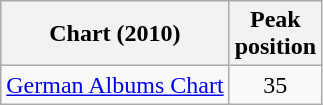<table class="wikitable sortable">
<tr>
<th align="left">Chart (2010)</th>
<th style="text-align:center;">Peak <br>position</th>
</tr>
<tr>
<td align="left"><a href='#'>German Albums Chart</a></td>
<td style="text-align:center;">35</td>
</tr>
</table>
